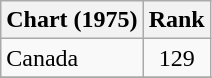<table class="wikitable">
<tr>
<th>Chart (1975)</th>
<th style="text-align:center;">Rank</th>
</tr>
<tr>
<td>Canada </td>
<td style="text-align:center;">129</td>
</tr>
<tr>
</tr>
</table>
